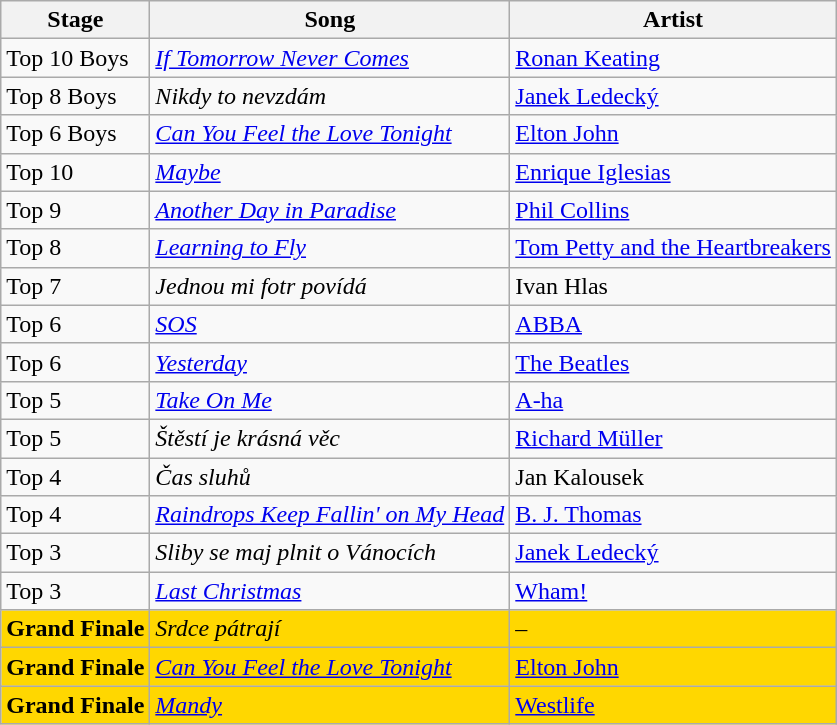<table class="wikitable">
<tr>
<th>Stage</th>
<th>Song</th>
<th>Artist</th>
</tr>
<tr>
<td>Top 10 Boys</td>
<td><em><a href='#'>If Tomorrow Never Comes</a></em></td>
<td><a href='#'>Ronan Keating</a></td>
</tr>
<tr>
<td>Top 8 Boys</td>
<td><em>Nikdy to nevzdám</em></td>
<td><a href='#'>Janek Ledecký</a></td>
</tr>
<tr>
<td>Top 6 Boys</td>
<td><em><a href='#'>Can You Feel the Love Tonight</a></em></td>
<td><a href='#'>Elton John</a></td>
</tr>
<tr>
<td>Top 10</td>
<td><em><a href='#'>Maybe</a></em></td>
<td><a href='#'>Enrique Iglesias</a></td>
</tr>
<tr>
<td>Top 9</td>
<td><em><a href='#'>Another Day in Paradise</a></em></td>
<td><a href='#'>Phil Collins</a></td>
</tr>
<tr>
<td>Top 8</td>
<td><em><a href='#'>Learning to Fly</a></em></td>
<td><a href='#'>Tom Petty and the Heartbreakers</a></td>
</tr>
<tr>
<td>Top 7</td>
<td><em>Jednou mi fotr povídá</em></td>
<td>Ivan Hlas</td>
</tr>
<tr>
<td>Top 6</td>
<td><em><a href='#'>SOS</a></em></td>
<td><a href='#'>ABBA</a></td>
</tr>
<tr>
<td>Top 6</td>
<td><em><a href='#'>Yesterday</a></em></td>
<td><a href='#'>The Beatles</a></td>
</tr>
<tr>
<td>Top 5</td>
<td><em><a href='#'>Take On Me</a></em></td>
<td><a href='#'>A-ha</a></td>
</tr>
<tr>
<td>Top 5</td>
<td><em>Štěstí je krásná věc</em></td>
<td><a href='#'>Richard Müller</a></td>
</tr>
<tr>
<td>Top 4</td>
<td><em>Čas sluhů</em></td>
<td>Jan Kalousek</td>
</tr>
<tr>
<td>Top 4</td>
<td><em><a href='#'>Raindrops Keep Fallin' on My Head</a></em></td>
<td><a href='#'>B. J. Thomas</a></td>
</tr>
<tr>
<td>Top 3</td>
<td><em>Sliby se maj plnit o Vánocích</em></td>
<td><a href='#'>Janek Ledecký</a></td>
</tr>
<tr>
<td>Top 3</td>
<td><em><a href='#'>Last Christmas</a></em></td>
<td><a href='#'>Wham!</a></td>
</tr>
<tr style="background:gold;">
<td><strong>Grand Finale</strong></td>
<td><em>Srdce pátrají </em></td>
<td>–</td>
</tr>
<tr style="background:gold;">
<td><strong>Grand Finale</strong></td>
<td><em><a href='#'>Can You Feel the Love Tonight</a></em></td>
<td><a href='#'>Elton John</a></td>
</tr>
<tr style="background:gold;">
<td><strong>Grand Finale</strong></td>
<td><em><a href='#'>Mandy</a></em></td>
<td><a href='#'>Westlife</a></td>
</tr>
</table>
